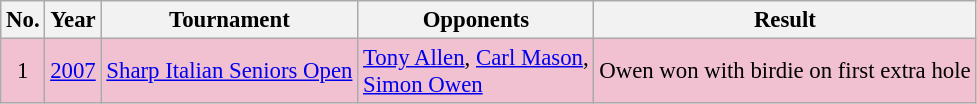<table class="wikitable" style="font-size:95%;">
<tr>
<th>No.</th>
<th>Year</th>
<th>Tournament</th>
<th>Opponents</th>
<th>Result</th>
</tr>
<tr style="background:#F2C1D1;">
<td align=center>1</td>
<td><a href='#'>2007</a></td>
<td><a href='#'>Sharp Italian Seniors Open</a></td>
<td> <a href='#'>Tony Allen</a>,  <a href='#'>Carl Mason</a>,<br> <a href='#'>Simon Owen</a></td>
<td>Owen won with birdie on first extra hole</td>
</tr>
</table>
